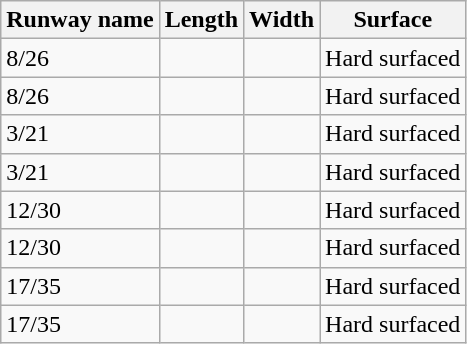<table class="wikitable">
<tr>
<th>Runway name</th>
<th>Length</th>
<th>Width</th>
<th>Surface</th>
</tr>
<tr>
<td>8/26</td>
<td></td>
<td></td>
<td>Hard surfaced</td>
</tr>
<tr>
<td>8/26</td>
<td></td>
<td></td>
<td>Hard surfaced</td>
</tr>
<tr>
<td>3/21</td>
<td></td>
<td></td>
<td>Hard surfaced</td>
</tr>
<tr>
<td>3/21</td>
<td></td>
<td></td>
<td>Hard surfaced</td>
</tr>
<tr>
<td>12/30</td>
<td></td>
<td></td>
<td>Hard surfaced</td>
</tr>
<tr>
<td>12/30</td>
<td></td>
<td></td>
<td>Hard surfaced</td>
</tr>
<tr>
<td>17/35</td>
<td></td>
<td></td>
<td>Hard surfaced</td>
</tr>
<tr>
<td>17/35</td>
<td></td>
<td></td>
<td>Hard surfaced</td>
</tr>
</table>
